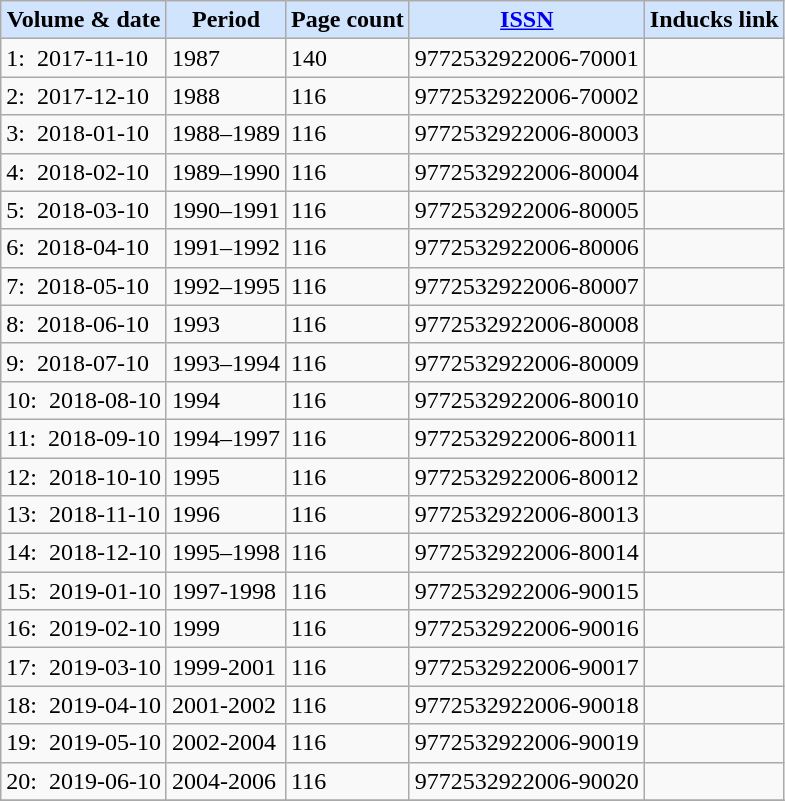<table class="wikitable sortable">
<tr>
<th style="background-color:#D0E4FE" data-sort-type="number">Volume & date</th>
<th style="background-color:#D0E4FE">Period</th>
<td style="background-color:#D0E4FE"><strong>Page count</strong></td>
<th style="background-color:#D0E4FE"><a href='#'>ISSN</a></th>
<th style="background-color:#D0E4FE">Inducks link</th>
</tr>
<tr>
<td>1:  2017-11-10</td>
<td>1987</td>
<td>140</td>
<td>9772532922006-70001</td>
<td></td>
</tr>
<tr>
<td>2:  2017-12-10</td>
<td>1988</td>
<td>116</td>
<td>9772532922006-70002</td>
<td></td>
</tr>
<tr>
<td>3:  2018-01-10</td>
<td>1988–1989</td>
<td>116</td>
<td>9772532922006-80003</td>
<td></td>
</tr>
<tr>
<td>4:  2018-02-10</td>
<td>1989–1990</td>
<td>116</td>
<td>9772532922006-80004</td>
<td></td>
</tr>
<tr>
<td>5:  2018-03-10</td>
<td>1990–1991</td>
<td>116</td>
<td>9772532922006-80005</td>
<td></td>
</tr>
<tr>
<td>6:  2018-04-10</td>
<td>1991–1992</td>
<td>116</td>
<td>9772532922006-80006</td>
<td></td>
</tr>
<tr>
<td>7:  2018-05-10</td>
<td>1992–1995</td>
<td>116</td>
<td>9772532922006-80007</td>
<td></td>
</tr>
<tr>
<td>8:  2018-06-10</td>
<td>1993</td>
<td>116</td>
<td>9772532922006-80008</td>
<td></td>
</tr>
<tr>
<td>9:  2018-07-10</td>
<td>1993–1994</td>
<td>116</td>
<td>9772532922006-80009</td>
<td></td>
</tr>
<tr>
<td>10:  2018-08-10</td>
<td>1994</td>
<td>116</td>
<td>9772532922006-80010</td>
<td></td>
</tr>
<tr>
<td>11:  2018-09-10</td>
<td>1994–1997</td>
<td>116</td>
<td>9772532922006-80011</td>
<td></td>
</tr>
<tr>
<td>12:  2018-10-10</td>
<td>1995</td>
<td>116</td>
<td>9772532922006-80012</td>
<td></td>
</tr>
<tr>
<td>13:  2018-11-10</td>
<td>1996</td>
<td>116</td>
<td>9772532922006-80013</td>
<td></td>
</tr>
<tr>
<td>14:  2018-12-10</td>
<td>1995–1998</td>
<td>116</td>
<td>9772532922006-80014</td>
<td></td>
</tr>
<tr>
<td>15:  2019-01-10</td>
<td>1997-1998</td>
<td>116</td>
<td>9772532922006-90015</td>
<td></td>
</tr>
<tr>
<td>16:  2019-02-10</td>
<td>1999</td>
<td>116</td>
<td>9772532922006-90016</td>
<td></td>
</tr>
<tr>
<td>17:  2019-03-10</td>
<td>1999-2001</td>
<td>116</td>
<td>9772532922006-90017</td>
<td></td>
</tr>
<tr>
<td>18:  2019-04-10</td>
<td>2001-2002</td>
<td>116</td>
<td>9772532922006-90018</td>
<td></td>
</tr>
<tr>
<td>19:  2019-05-10</td>
<td>2002-2004</td>
<td>116</td>
<td>9772532922006-90019</td>
<td></td>
</tr>
<tr>
<td>20:  2019-06-10</td>
<td>2004-2006</td>
<td>116</td>
<td>9772532922006-90020</td>
<td></td>
</tr>
<tr>
</tr>
</table>
